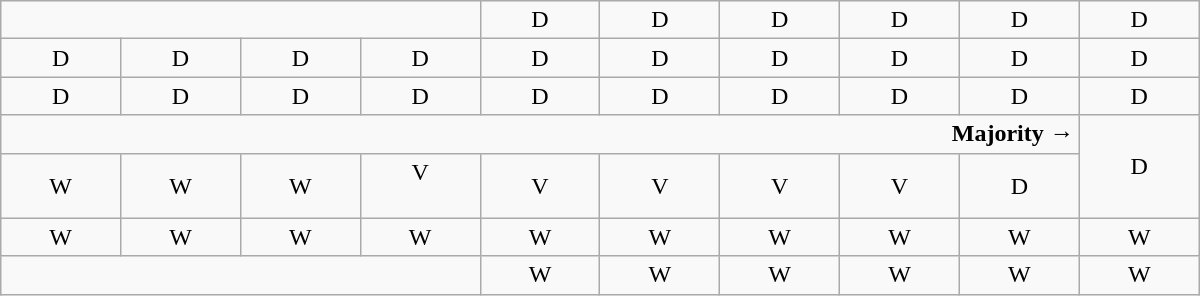<table class="wikitable" style="text-align:center" width=800px>
<tr>
<td colspan=4></td>
<td>D</td>
<td>D</td>
<td>D</td>
<td>D</td>
<td>D</td>
<td>D</td>
</tr>
<tr>
<td width=50px >D</td>
<td width=50px >D</td>
<td width=50px >D</td>
<td width=50px >D</td>
<td width=50px >D</td>
<td width=50px >D</td>
<td width=50px >D</td>
<td width=50px >D</td>
<td width=50px >D</td>
<td width=50px >D</td>
</tr>
<tr>
<td>D</td>
<td>D</td>
<td>D</td>
<td>D</td>
<td>D</td>
<td>D</td>
<td>D</td>
<td>D</td>
<td>D</td>
<td>D</td>
</tr>
<tr>
<td colspan=9 align=right><strong>Majority →</strong></td>
<td rowspan=2 >D</td>
</tr>
<tr>
<td>W</td>
<td>W</td>
<td>W</td>
<td>V<br><br></td>
<td>V</td>
<td>V</td>
<td>V</td>
<td>V</td>
<td>D</td>
</tr>
<tr>
<td>W</td>
<td>W</td>
<td>W</td>
<td>W</td>
<td>W</td>
<td>W</td>
<td>W</td>
<td>W</td>
<td>W</td>
<td>W</td>
</tr>
<tr>
<td colspan=4></td>
<td>W</td>
<td>W</td>
<td>W</td>
<td>W</td>
<td>W</td>
<td>W</td>
</tr>
</table>
